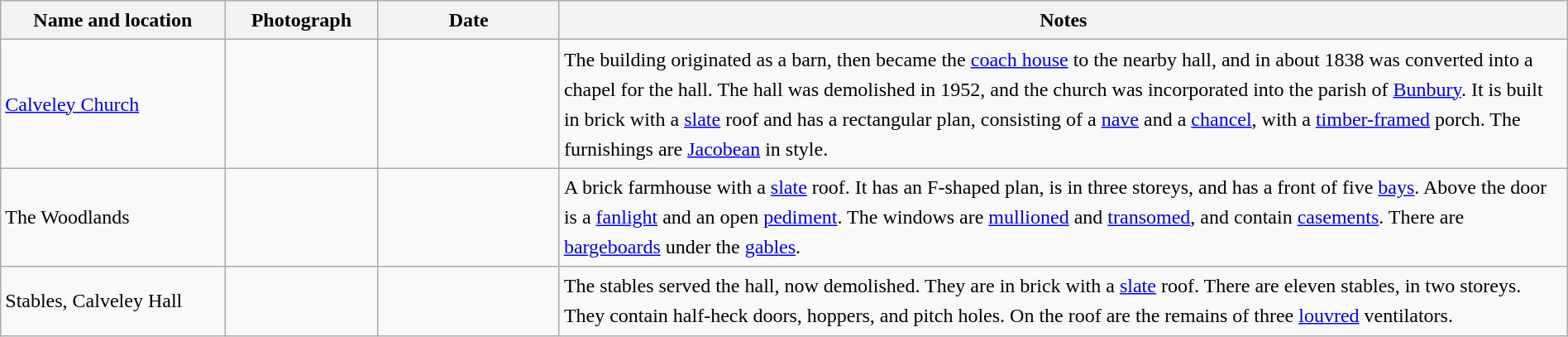<table class="wikitable sortable plainrowheaders" style="width:100%;border:0px;text-align:left;line-height:150%;">
<tr>
<th scope="col"  style="width:150px">Name and location</th>
<th scope="col"  style="width:100px" class="unsortable">Photograph</th>
<th scope="col"  style="width:120px">Date</th>
<th scope="col"  style="width:700px" class="unsortable">Notes</th>
</tr>
<tr>
<td><a href='#'>Calveley Church</a><br><small></small></td>
<td></td>
<td align="center"></td>
<td>The building originated as a barn, then became the <a href='#'>coach house</a> to the nearby hall, and in about 1838 was converted into a chapel for the hall.  The hall was demolished in 1952, and the church was incorporated into the parish of <a href='#'>Bunbury</a>.  It is built in brick with a <a href='#'>slate</a> roof and has a rectangular plan, consisting of a <a href='#'>nave</a> and a <a href='#'>chancel</a>, with a <a href='#'>timber-framed</a> porch.  The furnishings are <a href='#'>Jacobean</a> in style.</td>
</tr>
<tr>
<td>The Woodlands<br><small></small></td>
<td></td>
<td align="center"></td>
<td>A brick farmhouse with a <a href='#'>slate</a> roof.  It has an F-shaped plan, is in three storeys, and has a front of five <a href='#'>bays</a>.  Above the door is a <a href='#'>fanlight</a> and an open <a href='#'>pediment</a>.  The windows are <a href='#'>mullioned</a> and <a href='#'>transomed</a>, and contain <a href='#'>casements</a>.  There are <a href='#'>bargeboards</a> under the <a href='#'>gables</a>.</td>
</tr>
<tr>
<td>Stables, Calveley Hall<br><small></small></td>
<td></td>
<td align="center"></td>
<td>The stables served the hall, now demolished.  They are in brick with a <a href='#'>slate</a> roof.  There are eleven stables, in two storeys.  They contain half-heck doors, hoppers, and pitch holes.  On the roof are the remains of three <a href='#'>louvred</a> ventilators.</td>
</tr>
<tr>
</tr>
</table>
